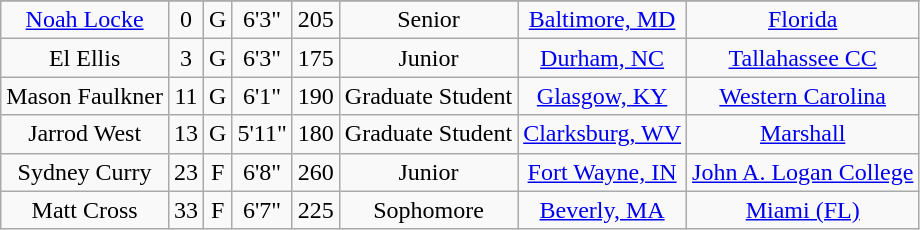<table class="wikitable sortable" border="1" style="text-align:center;">
<tr align=center>
</tr>
<tr>
<td><a href='#'>Noah Locke</a></td>
<td>0</td>
<td>G</td>
<td>6'3"</td>
<td>205</td>
<td>Senior</td>
<td><a href='#'>Baltimore, MD</a></td>
<td><a href='#'>Florida</a></td>
</tr>
<tr>
<td>El Ellis</td>
<td>3</td>
<td>G</td>
<td>6'3"</td>
<td>175</td>
<td>Junior</td>
<td><a href='#'>Durham, NC</a></td>
<td><a href='#'>Tallahassee CC</a></td>
</tr>
<tr>
<td>Mason Faulkner</td>
<td>11</td>
<td>G</td>
<td>6'1"</td>
<td>190</td>
<td>Graduate Student</td>
<td><a href='#'>Glasgow, KY</a></td>
<td><a href='#'>Western Carolina</a></td>
</tr>
<tr>
<td>Jarrod West</td>
<td>13</td>
<td>G</td>
<td>5'11"</td>
<td>180</td>
<td>Graduate Student</td>
<td><a href='#'>Clarksburg, WV</a></td>
<td><a href='#'>Marshall</a></td>
</tr>
<tr>
<td>Sydney Curry</td>
<td>23</td>
<td>F</td>
<td>6'8"</td>
<td>260</td>
<td>Junior</td>
<td><a href='#'>Fort Wayne, IN</a></td>
<td><a href='#'>John A. Logan College</a></td>
</tr>
<tr>
<td>Matt Cross</td>
<td>33</td>
<td>F</td>
<td>6'7"</td>
<td>225</td>
<td>Sophomore</td>
<td><a href='#'>Beverly, MA</a></td>
<td><a href='#'>Miami (FL)</a></td>
</tr>
</table>
